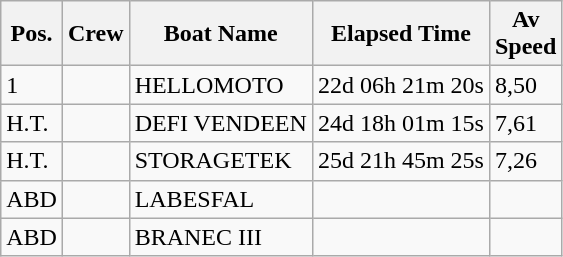<table class="wikitable sortable">
<tr>
<th>Pos.</th>
<th>Crew</th>
<th>Boat Name</th>
<th>Elapsed Time</th>
<th>Av<br>Speed</th>
</tr>
<tr>
<td>1</td>
<td><br></td>
<td>HELLOMOTO</td>
<td>22d 06h 21m 20s</td>
<td>8,50</td>
</tr>
<tr>
<td>H.T.</td>
<td><br></td>
<td>DEFI VENDEEN</td>
<td>24d 18h 01m 15s</td>
<td>7,61</td>
</tr>
<tr>
<td>H.T.</td>
<td><br></td>
<td>STORAGETEK</td>
<td>25d 21h 45m 25s</td>
<td>7,26</td>
</tr>
<tr>
<td>ABD</td>
<td><br></td>
<td>LABESFAL</td>
<td></td>
<td></td>
</tr>
<tr>
<td>ABD</td>
<td><br></td>
<td>BRANEC III</td>
<td></td>
<td></td>
</tr>
</table>
